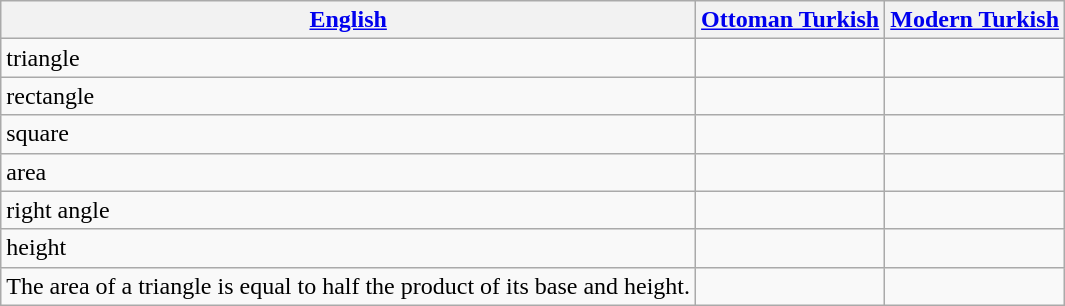<table class="wikitable">
<tr>
<th><a href='#'>English</a></th>
<th><a href='#'>Ottoman Turkish</a></th>
<th><a href='#'>Modern Turkish</a></th>
</tr>
<tr>
<td>triangle</td>
<td> </td>
<td></td>
</tr>
<tr>
<td>rectangle</td>
<td> </td>
<td></td>
</tr>
<tr>
<td>square</td>
<td> </td>
<td></td>
</tr>
<tr>
<td>area</td>
<td> </td>
<td></td>
</tr>
<tr>
<td>right angle</td>
<td> </td>
<td></td>
</tr>
<tr>
<td>height</td>
<td> </td>
<td></td>
</tr>
<tr>
<td>The area of a triangle is equal to half the product of its base and height.</td>
<td><br></td>
<td></td>
</tr>
</table>
